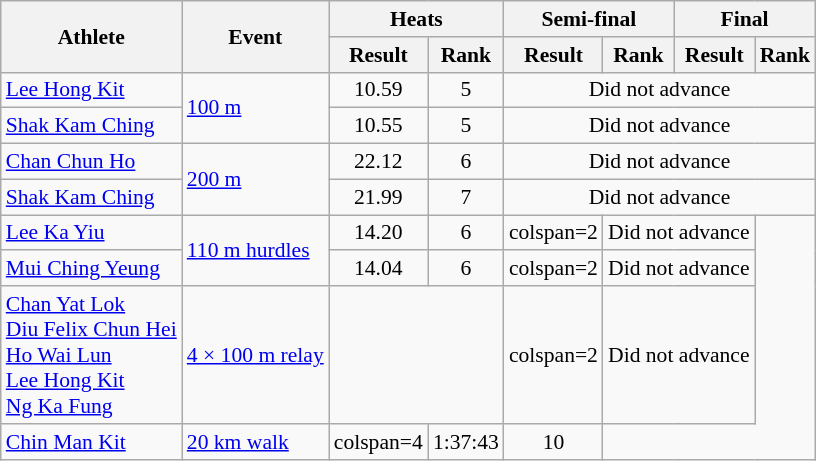<table class=wikitable style="text-align: center; font-size:90%">
<tr>
<th rowspan=2>Athlete</th>
<th rowspan=2>Event</th>
<th colspan="2">Heats</th>
<th colspan="2">Semi-final</th>
<th colspan="2">Final</th>
</tr>
<tr>
<th>Result</th>
<th>Rank</th>
<th>Result</th>
<th>Rank</th>
<th>Result</th>
<th>Rank</th>
</tr>
<tr>
<td align=left><a href='#'>Lee Hong Kit</a></td>
<td align=left rowspan=2><a href='#'>100 m</a></td>
<td>10.59</td>
<td>5</td>
<td colspan=4>Did not advance</td>
</tr>
<tr>
<td align=left><a href='#'>Shak Kam Ching</a></td>
<td>10.55</td>
<td>5</td>
<td colspan=4>Did not advance</td>
</tr>
<tr>
<td align=left><a href='#'>Chan Chun Ho</a></td>
<td align=left rowspan=2><a href='#'>200 m</a></td>
<td>22.12</td>
<td>6</td>
<td colspan=4>Did not advance</td>
</tr>
<tr>
<td align=left><a href='#'>Shak Kam Ching</a></td>
<td>21.99</td>
<td>7</td>
<td colspan=4>Did not advance</td>
</tr>
<tr>
<td align=left><a href='#'>Lee Ka Yiu</a></td>
<td align=left rowspan=2><a href='#'>110 m hurdles</a></td>
<td>14.20</td>
<td>6</td>
<td>colspan=2 </td>
<td colspan=2>Did not advance</td>
</tr>
<tr>
<td align=left><a href='#'>Mui Ching Yeung</a></td>
<td>14.04</td>
<td>6</td>
<td>colspan=2 </td>
<td colspan=2>Did not advance</td>
</tr>
<tr>
<td align=left><a href='#'>Chan Yat Lok</a><br><a href='#'>Diu Felix Chun Hei</a><br><a href='#'>Ho Wai Lun</a><br><a href='#'>Lee Hong Kit</a><br><a href='#'>Ng Ka Fung</a></td>
<td align=left><a href='#'>4 × 100 m relay</a></td>
<td colspan=2></td>
<td>colspan=2 </td>
<td colspan=2>Did not advance</td>
</tr>
<tr>
<td align=left><a href='#'>Chin Man Kit</a></td>
<td align=left><a href='#'>20 km walk</a></td>
<td>colspan=4 </td>
<td>1:37:43</td>
<td>10</td>
</tr>
</table>
